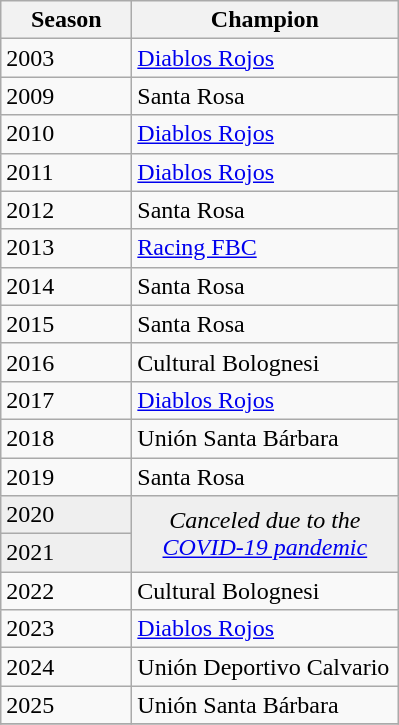<table class="wikitable sortable">
<tr>
<th width=80px>Season</th>
<th width=170px>Champion</th>
</tr>
<tr>
<td>2003</td>
<td><a href='#'>Diablos Rojos</a></td>
</tr>
<tr>
<td>2009</td>
<td>Santa Rosa</td>
</tr>
<tr>
<td>2010</td>
<td><a href='#'>Diablos Rojos</a></td>
</tr>
<tr>
<td>2011</td>
<td><a href='#'>Diablos Rojos</a></td>
</tr>
<tr>
<td>2012</td>
<td>Santa Rosa</td>
</tr>
<tr>
<td>2013</td>
<td><a href='#'>Racing FBC</a></td>
</tr>
<tr>
<td>2014</td>
<td>Santa Rosa</td>
</tr>
<tr>
<td>2015</td>
<td>Santa Rosa</td>
</tr>
<tr>
<td>2016</td>
<td>Cultural Bolognesi</td>
</tr>
<tr>
<td>2017</td>
<td><a href='#'>Diablos Rojos</a></td>
</tr>
<tr>
<td>2018</td>
<td>Unión Santa Bárbara</td>
</tr>
<tr>
<td>2019</td>
<td>Santa Rosa</td>
</tr>
<tr bgcolor=#efefef>
<td>2020</td>
<td rowspan=2 colspan="1" align=center><em>Canceled due to the <a href='#'>COVID-19 pandemic</a></em></td>
</tr>
<tr bgcolor=#efefef>
<td>2021</td>
</tr>
<tr>
<td>2022</td>
<td>Cultural Bolognesi</td>
</tr>
<tr>
<td>2023</td>
<td><a href='#'>Diablos Rojos</a></td>
</tr>
<tr>
<td>2024</td>
<td>Unión Deportivo Calvario</td>
</tr>
<tr>
<td>2025</td>
<td>Unión Santa Bárbara</td>
</tr>
<tr>
</tr>
</table>
